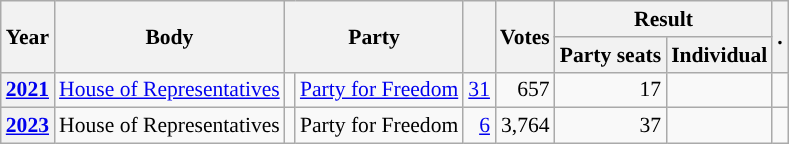<table class="wikitable plainrowheaders sortable" border=2 cellpadding=4 cellspacing=0 style="border: 1px #aaa solid; font-size: 90%; text-align:center;">
<tr>
<th scope="col" rowspan=2>Year</th>
<th scope="col" rowspan=2>Body</th>
<th scope="col" colspan=2 rowspan=2>Party</th>
<th scope="col" rowspan=2></th>
<th scope="col" rowspan=2>Votes</th>
<th scope="colgroup" colspan=2>Result</th>
<th scope="col" rowspan=2 class="unsortable">.</th>
</tr>
<tr>
<th scope="col">Party seats</th>
<th scope="col">Individual</th>
</tr>
<tr>
<th scope="row"><a href='#'>2021</a></th>
<td><a href='#'>House of Representatives</a></td>
<td style="background-color:"></td>
<td><a href='#'>Party for Freedom</a></td>
<td style=text-align:right><a href='#'>31</a></td>
<td style=text-align:right>657</td>
<td style=text-align:right>17</td>
<td></td>
<td></td>
</tr>
<tr>
<th scope="row"><a href='#'>2023</a></th>
<td>House of Representatives</td>
<td style="background-color:"></td>
<td>Party for Freedom</td>
<td style=text-align:right><a href='#'>6</a></td>
<td style=text-align:right>3,764</td>
<td style=text-align:right>37</td>
<td></td>
<td></td>
</tr>
</table>
